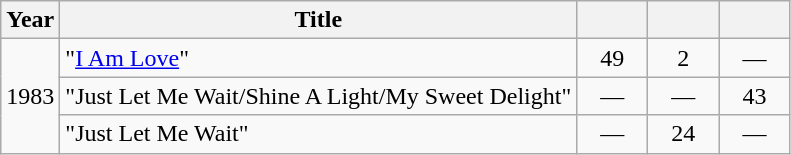<table class="wikitable">
<tr>
<th>Year</th>
<th>Title</th>
<th width="40"></th>
<th width="40"></th>
<th width="40"></th>
</tr>
<tr>
<td rowspan="3">1983</td>
<td>"<a href='#'>I Am Love</a>"</td>
<td align="center">49</td>
<td align="center">2</td>
<td align="center">—</td>
</tr>
<tr>
<td>"Just Let Me Wait/Shine A Light/My Sweet Delight"</td>
<td align="center">—</td>
<td align="center">—</td>
<td align="center">43</td>
</tr>
<tr>
<td>"Just Let Me Wait"</td>
<td align="center">—</td>
<td align="center">24</td>
<td align="center">—</td>
</tr>
</table>
